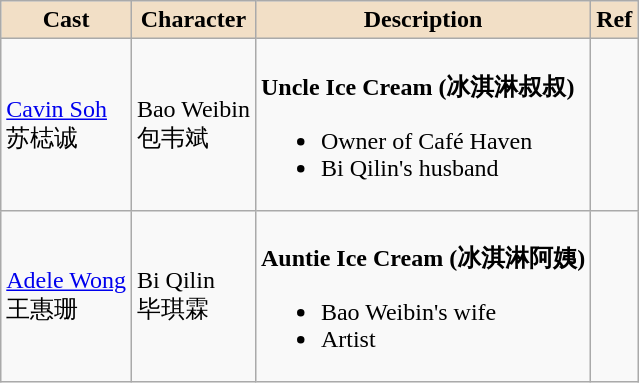<table class="wikitable">
<tr>
<th style="background:#f2dfc6">Cast</th>
<th style="background:#f2dfc6">Character</th>
<th style="background:#f2dfc6">Description</th>
<th style="background:#f2dfc6">Ref</th>
</tr>
<tr>
<td><a href='#'>Cavin Soh</a> <br> 苏梽诚</td>
<td>Bao Weibin <br> 包韦斌</td>
<td><br><strong>Uncle Ice Cream (冰淇淋叔叔)</strong><ul><li>Owner of Café Haven</li><li>Bi Qilin's husband</li></ul></td>
<td></td>
</tr>
<tr>
<td><a href='#'>Adele Wong</a> <br> 王惠珊</td>
<td>Bi Qilin <br> 毕琪霖</td>
<td><br><strong>Auntie Ice Cream  (冰淇淋阿姨)</strong><ul><li>Bao Weibin's wife</li><li>Artist</li></ul></td>
<td></td>
</tr>
</table>
